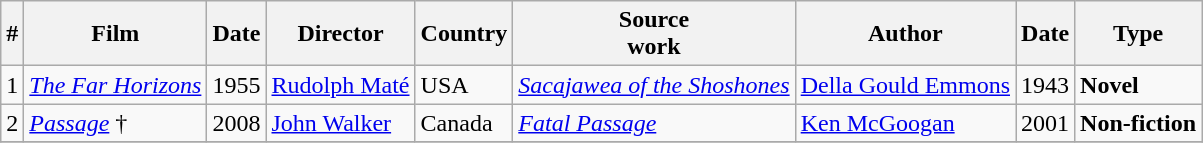<table class="wikitable">
<tr>
<th>#</th>
<th>Film</th>
<th>Date</th>
<th>Director</th>
<th>Country</th>
<th>Source<br>work</th>
<th>Author</th>
<th>Date</th>
<th>Type</th>
</tr>
<tr>
<td>1</td>
<td><em><a href='#'>The Far Horizons</a></em></td>
<td>1955</td>
<td><a href='#'>Rudolph Maté</a></td>
<td>USA</td>
<td><em><a href='#'>Sacajawea of the Shoshones</a></em></td>
<td><a href='#'>Della Gould Emmons</a></td>
<td>1943</td>
<td><strong>Novel</strong></td>
</tr>
<tr>
<td>2</td>
<td><em><a href='#'>Passage</a></em> †</td>
<td>2008</td>
<td><a href='#'>John Walker</a></td>
<td>Canada</td>
<td><em><a href='#'>Fatal Passage</a></em></td>
<td><a href='#'>Ken McGoogan</a></td>
<td>2001</td>
<td><strong>Non-fiction</strong></td>
</tr>
<tr>
</tr>
</table>
